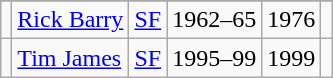<table class= "wikitable sortable">
<tr>
</tr>
<tr>
<td></td>
<td><a href='#'>Rick Barry</a></td>
<td><a href='#'>SF</a></td>
<td>1962–65</td>
<td>1976</td>
<td></td>
</tr>
<tr>
<td></td>
<td><a href='#'>Tim James</a></td>
<td><a href='#'>SF</a></td>
<td>1995–99</td>
<td>1999</td>
<td></td>
</tr>
</table>
